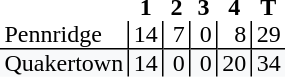<table style="border-collapse: collapse;">
<tr>
<th style="text-align: left;"></th>
<th style="text-align: center; padding: 0px 3px 0px 3px; width:12px;">1</th>
<th style="text-align: center; padding: 0px 3px 0px 3px; width:12px;">2</th>
<th style="text-align: center; padding: 0px 3px 0px 3px; width:12px;">3</th>
<th style="text-align: center; padding: 0px 3px 0px 3px; width:12px;">4</th>
<th style="text-align: center; padding: 0px 3px 0px 3px; width:12px;">T</th>
</tr>
<tr>
<td style="text-align: left; border-bottom: 1px solid black; padding: 0px 3px 0px 3px;">Pennridge</td>
<td style="border-left: 1px solid black; border-bottom: 1px solid black; text-align: right; padding: 0px 3px 0px 3px;">14</td>
<td style="border-left: 1px solid black; border-bottom: 1px solid black; text-align: right; padding: 0px 3px 0px 3px;">7</td>
<td style="border-left: 1px solid black; border-bottom: 1px solid black; text-align: right; padding: 0px 3px 0px 3px;">0</td>
<td style="border-left: 1px solid black; border-bottom: 1px solid black; text-align: right; padding: 0px 3px 0px 3px;">8</td>
<td style="border-left: 1px solid black; border-bottom: 1px solid black; text-align: right; padding: 0px 3px 0px 3px;">29</td>
</tr>
<tr>
<td style="background: #f8f9fa; text-align: left; padding: 0px 3px 0px 3px;">Quakertown</td>
<td style="background: #f8f9fa; border-left: 1px solid black; text-align: right; padding: 0px 3px 0px 3px;">14</td>
<td style="background: #f8f9fa; border-left: 1px solid black; text-align: right; padding: 0px 3px 0px 3px;">0</td>
<td style="background: #f8f9fa; border-left: 1px solid black; text-align: right; padding: 0px 3px 0px 3px;">0</td>
<td style="background: #f8f9fa; border-left: 1px solid black; text-align: right; padding: 0px 3px 0px 3px;">20</td>
<td style="background: #f8f9fa; border-left: 1px solid black; text-align: right; padding: 0px 3px 0px 3px;">34</td>
</tr>
</table>
